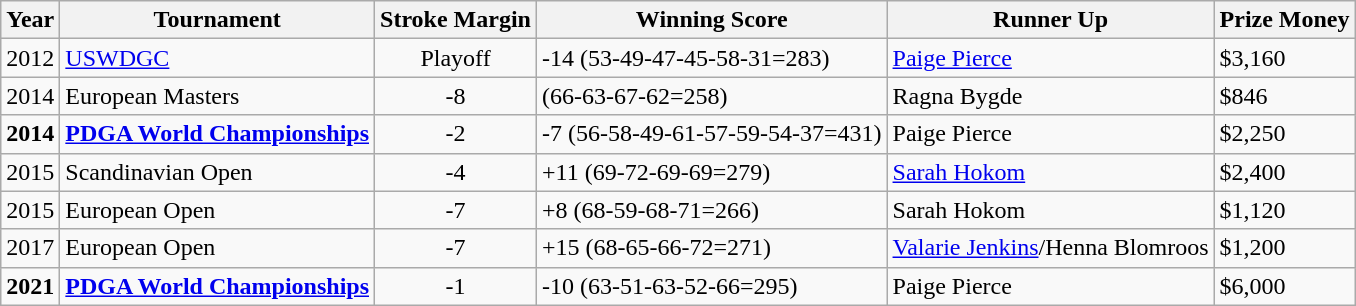<table class="wikitable">
<tr>
<th>Year</th>
<th>Tournament</th>
<th>Stroke Margin</th>
<th>Winning Score</th>
<th>Runner Up</th>
<th>Prize Money</th>
</tr>
<tr>
<td>2012</td>
<td><a href='#'>USWDGC</a></td>
<td align="center">Playoff</td>
<td>-14 (53-49-47-45-58-31=283)</td>
<td><a href='#'>Paige Pierce</a></td>
<td>$3,160</td>
</tr>
<tr>
<td>2014</td>
<td>European Masters</td>
<td align="center">-8</td>
<td>(66-63-67-62=258)</td>
<td>Ragna Bygde</td>
<td>$846</td>
</tr>
<tr>
<td><strong>2014</strong></td>
<td><strong><a href='#'>PDGA World Championships</a></strong></td>
<td align="center">-2</td>
<td>-7  (56-58-49-61-57-59-54-37=431)</td>
<td>Paige Pierce</td>
<td>$2,250</td>
</tr>
<tr>
<td>2015</td>
<td>Scandinavian Open</td>
<td align="center">-4</td>
<td>+11 (69-72-69-69=279)</td>
<td><a href='#'>Sarah Hokom</a></td>
<td>$2,400</td>
</tr>
<tr>
<td>2015</td>
<td>European Open</td>
<td align="center">-7</td>
<td>+8 (68-59-68-71=266)</td>
<td>Sarah Hokom</td>
<td>$1,120</td>
</tr>
<tr>
<td>2017</td>
<td>European Open</td>
<td align="center">-7</td>
<td>+15 (68-65-66-72=271)</td>
<td><a href='#'>Valarie Jenkins</a>/Henna Blomroos</td>
<td>$1,200</td>
</tr>
<tr>
<td><strong>2021</strong></td>
<td><strong><a href='#'>PDGA World Championships</a></strong></td>
<td align="center">-1</td>
<td>-10  (63-51-63-52-66=295)</td>
<td>Paige Pierce</td>
<td>$6,000</td>
</tr>
</table>
